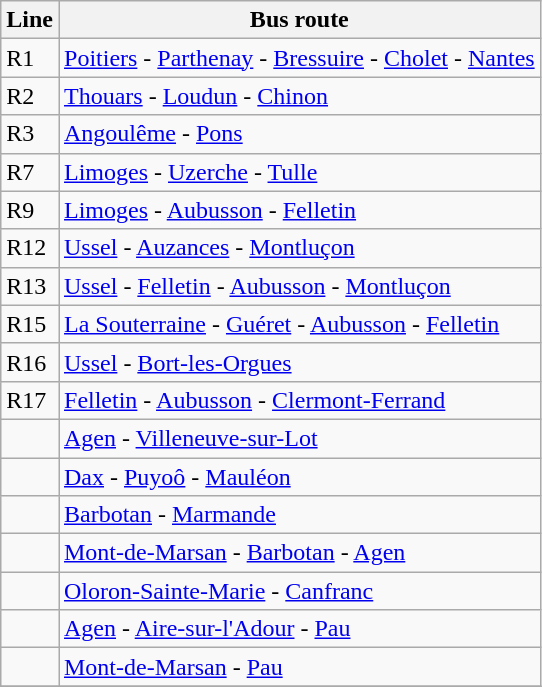<table class="wikitable">
<tr>
<th>Line</th>
<th>Bus route</th>
</tr>
<tr>
<td>R1</td>
<td><a href='#'>Poitiers</a> - <a href='#'>Parthenay</a> - <a href='#'>Bressuire</a> - <a href='#'>Cholet</a> - <a href='#'>Nantes</a></td>
</tr>
<tr>
<td>R2</td>
<td><a href='#'>Thouars</a> - <a href='#'>Loudun</a> - <a href='#'>Chinon</a></td>
</tr>
<tr>
<td>R3</td>
<td><a href='#'>Angoulême</a> - <a href='#'>Pons</a></td>
</tr>
<tr>
<td>R7</td>
<td><a href='#'>Limoges</a> - <a href='#'>Uzerche</a> - <a href='#'>Tulle</a></td>
</tr>
<tr>
<td>R9</td>
<td><a href='#'>Limoges</a> - <a href='#'>Aubusson</a> - <a href='#'>Felletin</a></td>
</tr>
<tr>
<td>R12</td>
<td><a href='#'>Ussel</a> - <a href='#'>Auzances</a> - <a href='#'>Montluçon</a></td>
</tr>
<tr>
<td>R13</td>
<td><a href='#'>Ussel</a> - <a href='#'>Felletin</a> - <a href='#'>Aubusson</a> - <a href='#'>Montluçon</a></td>
</tr>
<tr>
<td>R15</td>
<td><a href='#'>La Souterraine</a> - <a href='#'>Guéret</a> - <a href='#'>Aubusson</a> - <a href='#'>Felletin</a></td>
</tr>
<tr>
<td>R16</td>
<td><a href='#'>Ussel</a> - <a href='#'>Bort-les-Orgues</a></td>
</tr>
<tr>
<td>R17</td>
<td><a href='#'>Felletin</a> - <a href='#'>Aubusson</a> - <a href='#'>Clermont-Ferrand</a></td>
</tr>
<tr>
<td></td>
<td><a href='#'>Agen</a> - <a href='#'>Villeneuve-sur-Lot</a></td>
</tr>
<tr>
<td></td>
<td><a href='#'>Dax</a> - <a href='#'>Puyoô</a> - <a href='#'>Mauléon</a></td>
</tr>
<tr>
<td></td>
<td><a href='#'>Barbotan</a> - <a href='#'>Marmande</a></td>
</tr>
<tr>
<td></td>
<td><a href='#'>Mont-de-Marsan</a> - <a href='#'>Barbotan</a> - <a href='#'>Agen</a></td>
</tr>
<tr>
<td></td>
<td><a href='#'>Oloron-Sainte-Marie</a> - <a href='#'>Canfranc</a></td>
</tr>
<tr>
<td></td>
<td><a href='#'>Agen</a> - <a href='#'>Aire-sur-l'Adour</a> - <a href='#'>Pau</a></td>
</tr>
<tr>
<td></td>
<td><a href='#'>Mont-de-Marsan</a> - <a href='#'>Pau</a></td>
</tr>
<tr>
</tr>
</table>
